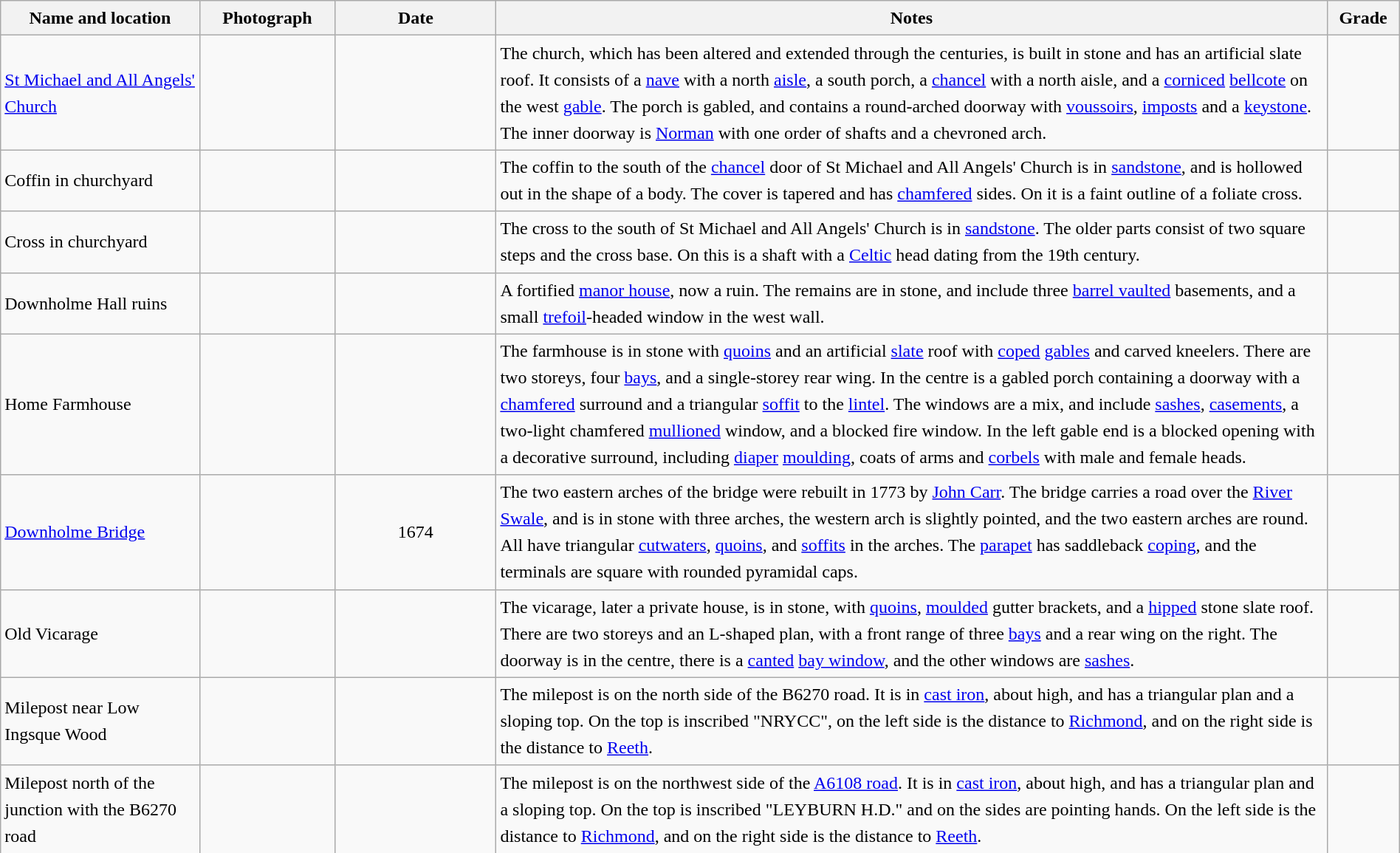<table class="wikitable sortable plainrowheaders" style="width:100%; border:0px; text-align:left; line-height:150%">
<tr>
<th scope="col"  style="width:150px">Name and location</th>
<th scope="col"  style="width:100px" class="unsortable">Photograph</th>
<th scope="col"  style="width:120px">Date</th>
<th scope="col"  style="width:650px" class="unsortable">Notes</th>
<th scope="col"  style="width:50px">Grade</th>
</tr>
<tr>
<td><a href='#'>St Michael and All Angels' Church</a><br></td>
<td></td>
<td align="center"></td>
<td>The church, which has been altered and extended through the centuries, is built in stone and has an artificial slate roof.  It consists of a <a href='#'>nave</a> with a north <a href='#'>aisle</a>, a south porch, a <a href='#'>chancel</a> with a north aisle, and a <a href='#'>corniced</a> <a href='#'>bellcote</a> on the west <a href='#'>gable</a>.  The porch is gabled, and contains a round-arched doorway with <a href='#'>voussoirs</a>, <a href='#'>imposts</a> and a <a href='#'>keystone</a>.  The inner doorway is <a href='#'>Norman</a> with one order of shafts and a chevroned arch.</td>
<td align="center" ></td>
</tr>
<tr>
<td>Coffin in churchyard<br></td>
<td></td>
<td align="center"></td>
<td>The coffin to the south of the <a href='#'>chancel</a> door of St Michael and All Angels' Church is in <a href='#'>sandstone</a>, and is hollowed out in the shape of a body.  The cover is tapered and has <a href='#'>chamfered</a> sides.  On it is a faint outline of a foliate cross.</td>
<td align="center" ></td>
</tr>
<tr>
<td>Cross in churchyard<br></td>
<td></td>
<td align="center"></td>
<td>The cross to the south of St Michael and All Angels' Church is in <a href='#'>sandstone</a>.  The older parts consist of two square steps and the cross base.  On this is a shaft with a <a href='#'>Celtic</a> head dating from the 19th century.</td>
<td align="center" ></td>
</tr>
<tr>
<td>Downholme Hall ruins<br></td>
<td></td>
<td align="center"></td>
<td>A fortified <a href='#'>manor house</a>, now a ruin.  The remains are in stone, and include three <a href='#'>barrel vaulted</a> basements, and a small <a href='#'>trefoil</a>-headed window in the west wall.</td>
<td align="center" ></td>
</tr>
<tr>
<td>Home Farmhouse<br></td>
<td></td>
<td align="center"></td>
<td>The farmhouse is in stone with <a href='#'>quoins</a> and an artificial <a href='#'>slate</a> roof with <a href='#'>coped</a> <a href='#'>gables</a> and carved kneelers.  There are two storeys, four <a href='#'>bays</a>, and a single-storey rear wing.  In the centre is a gabled porch containing a doorway with a <a href='#'>chamfered</a> surround and a triangular <a href='#'>soffit</a> to the <a href='#'>lintel</a>.  The windows are a mix, and include <a href='#'>sashes</a>, <a href='#'>casements</a>,  a two-light chamfered <a href='#'>mullioned</a> window, and a blocked fire window.  In the left gable end is a blocked opening with a decorative surround, including <a href='#'>diaper</a> <a href='#'>moulding</a>, coats of arms and <a href='#'>corbels</a> with male and female heads.</td>
<td align="center" ></td>
</tr>
<tr>
<td><a href='#'>Downholme Bridge</a><br></td>
<td></td>
<td align="center">1674</td>
<td>The two eastern arches of the bridge were rebuilt in 1773 by <a href='#'>John Carr</a>.  The bridge carries a road over the <a href='#'>River Swale</a>, and is in stone with three arches,  the western arch is slightly pointed, and the two eastern arches are round.  All have triangular <a href='#'>cutwaters</a>, <a href='#'>quoins</a>, and <a href='#'>soffits</a> in the arches.  The <a href='#'>parapet</a> has saddleback <a href='#'>coping</a>, and the terminals are square with rounded pyramidal caps.</td>
<td align="center" ></td>
</tr>
<tr>
<td>Old Vicarage<br></td>
<td></td>
<td align="center"></td>
<td>The vicarage, later a private house, is in stone, with <a href='#'>quoins</a>, <a href='#'>moulded</a> gutter brackets, and a <a href='#'>hipped</a> stone slate roof.  There are two storeys and an L-shaped plan, with a front range of three <a href='#'>bays</a> and a rear wing on the right.  The doorway is in the centre, there is a <a href='#'>canted</a> <a href='#'>bay window</a>, and the other windows are <a href='#'>sashes</a>.</td>
<td align="center" ></td>
</tr>
<tr>
<td>Milepost near Low Ingsque Wood<br></td>
<td></td>
<td align="center"></td>
<td>The milepost is on the north side of the B6270 road.  It is in <a href='#'>cast iron</a>, about  high, and has a triangular plan and a sloping top.  On the top is inscribed "NRYCC", on the left side is the distance to <a href='#'>Richmond</a>, and on the right side is the distance to <a href='#'>Reeth</a>.</td>
<td align="center" ></td>
</tr>
<tr>
<td>Milepost north of the junction with the B6270 road<br></td>
<td></td>
<td align="center"></td>
<td>The milepost is on the northwest side of the <a href='#'>A6108 road</a>. It is in <a href='#'>cast iron</a>, about  high, and has a triangular plan and a sloping top.  On the top is inscribed "LEYBURN H.D." and on the sides are pointing hands.  On the left side is the distance to <a href='#'>Richmond</a>, and on the right side is the distance to <a href='#'>Reeth</a>.</td>
<td align="center" ></td>
</tr>
<tr>
</tr>
</table>
